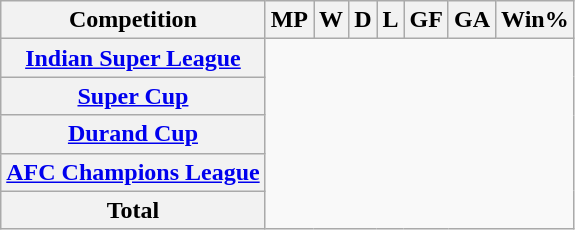<table class="wikitable" style="text-align: center;">
<tr>
<th>Competition</th>
<th>MP</th>
<th>W</th>
<th>D</th>
<th>L</th>
<th>GF</th>
<th>GA</th>
<th>Win%</th>
</tr>
<tr>
<th><a href='#'>Indian Super League</a><br></th>
</tr>
<tr>
<th><a href='#'>Super Cup</a><br></th>
</tr>
<tr>
<th><a href='#'>Durand Cup</a><br></th>
</tr>
<tr>
<th><a href='#'>AFC Champions League</a><br></th>
</tr>
<tr>
<th>Total<br></th>
</tr>
</table>
